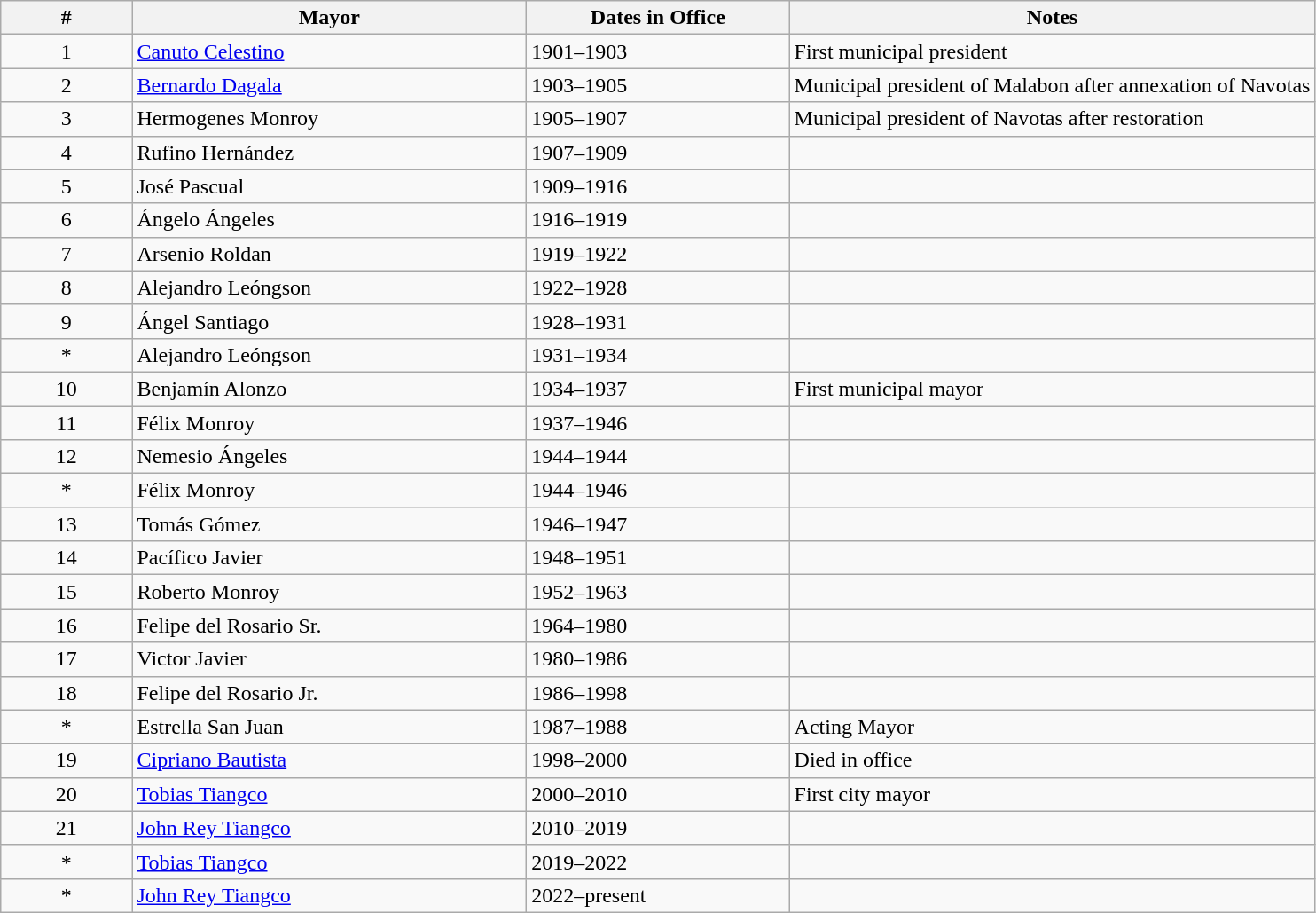<table class="wikitable">
<tr align=center valign=top>
<th>#</th>
<th width = "30%">Mayor</th>
<th width = "20%">Dates in Office</th>
<th width = "40%">Notes</th>
</tr>
<tr>
<td align=center>1</td>
<td><a href='#'>Canuto Celestino</a></td>
<td>1901–1903</td>
<td>First municipal president</td>
</tr>
<tr>
<td align=center>2</td>
<td><a href='#'>Bernardo Dagala</a></td>
<td>1903–1905</td>
<td>Municipal president of Malabon after annexation of Navotas</td>
</tr>
<tr>
<td align=center>3</td>
<td>Hermogenes Monroy</td>
<td>1905–1907</td>
<td>Municipal president of Navotas after restoration</td>
</tr>
<tr>
<td align=center>4</td>
<td>Rufino Hernández</td>
<td>1907–1909</td>
<td></td>
</tr>
<tr>
<td align=center>5</td>
<td>José Pascual</td>
<td>1909–1916</td>
<td></td>
</tr>
<tr>
<td align=center>6</td>
<td>Ángelo Ángeles</td>
<td>1916–1919</td>
<td></td>
</tr>
<tr>
<td align=center>7</td>
<td>Arsenio Roldan</td>
<td>1919–1922</td>
<td></td>
</tr>
<tr>
<td align=center>8</td>
<td>Alejandro Leóngson</td>
<td>1922–1928</td>
<td></td>
</tr>
<tr>
<td align=center>9</td>
<td>Ángel Santiago</td>
<td>1928–1931</td>
<td></td>
</tr>
<tr>
<td align=center>*</td>
<td>Alejandro Leóngson</td>
<td>1931–1934</td>
<td></td>
</tr>
<tr>
<td align=center>10</td>
<td>Benjamín Alonzo</td>
<td>1934–1937</td>
<td>First municipal mayor</td>
</tr>
<tr>
<td align=center>11</td>
<td>Félix Monroy</td>
<td>1937–1946</td>
<td></td>
</tr>
<tr>
<td align=center>12</td>
<td>Nemesio Ángeles</td>
<td>1944–1944</td>
<td></td>
</tr>
<tr>
<td align=center>*</td>
<td>Félix Monroy</td>
<td>1944–1946</td>
<td></td>
</tr>
<tr>
<td align=center>13</td>
<td>Tomás Gómez</td>
<td>1946–1947</td>
<td></td>
</tr>
<tr>
<td align=center>14</td>
<td>Pacífico Javier</td>
<td>1948–1951</td>
<td></td>
</tr>
<tr>
<td align=center>15</td>
<td>Roberto Monroy</td>
<td>1952–1963</td>
<td></td>
</tr>
<tr>
<td align=center>16</td>
<td>Felipe del Rosario Sr.</td>
<td>1964–1980</td>
<td></td>
</tr>
<tr>
<td align=center>17</td>
<td>Victor Javier</td>
<td>1980–1986</td>
<td></td>
</tr>
<tr>
<td align=center>18</td>
<td>Felipe del Rosario Jr.</td>
<td>1986–1998</td>
<td></td>
</tr>
<tr>
<td align=center>*</td>
<td>Estrella San Juan</td>
<td>1987–1988</td>
<td>Acting Mayor</td>
</tr>
<tr>
<td align=center>19</td>
<td><a href='#'>Cipriano Bautista</a></td>
<td>1998–2000</td>
<td>Died in office</td>
</tr>
<tr>
<td align=center>20</td>
<td><a href='#'>Tobias Tiangco</a></td>
<td>2000–2010</td>
<td>First city mayor</td>
</tr>
<tr>
<td align=center>21</td>
<td><a href='#'>John Rey Tiangco</a></td>
<td>2010–2019</td>
<td></td>
</tr>
<tr>
<td align=center>*</td>
<td><a href='#'>Tobias Tiangco</a></td>
<td>2019–2022</td>
<td></td>
</tr>
<tr>
<td align=center>*</td>
<td><a href='#'>John Rey Tiangco</a></td>
<td>2022–present</td>
<td></td>
</tr>
</table>
